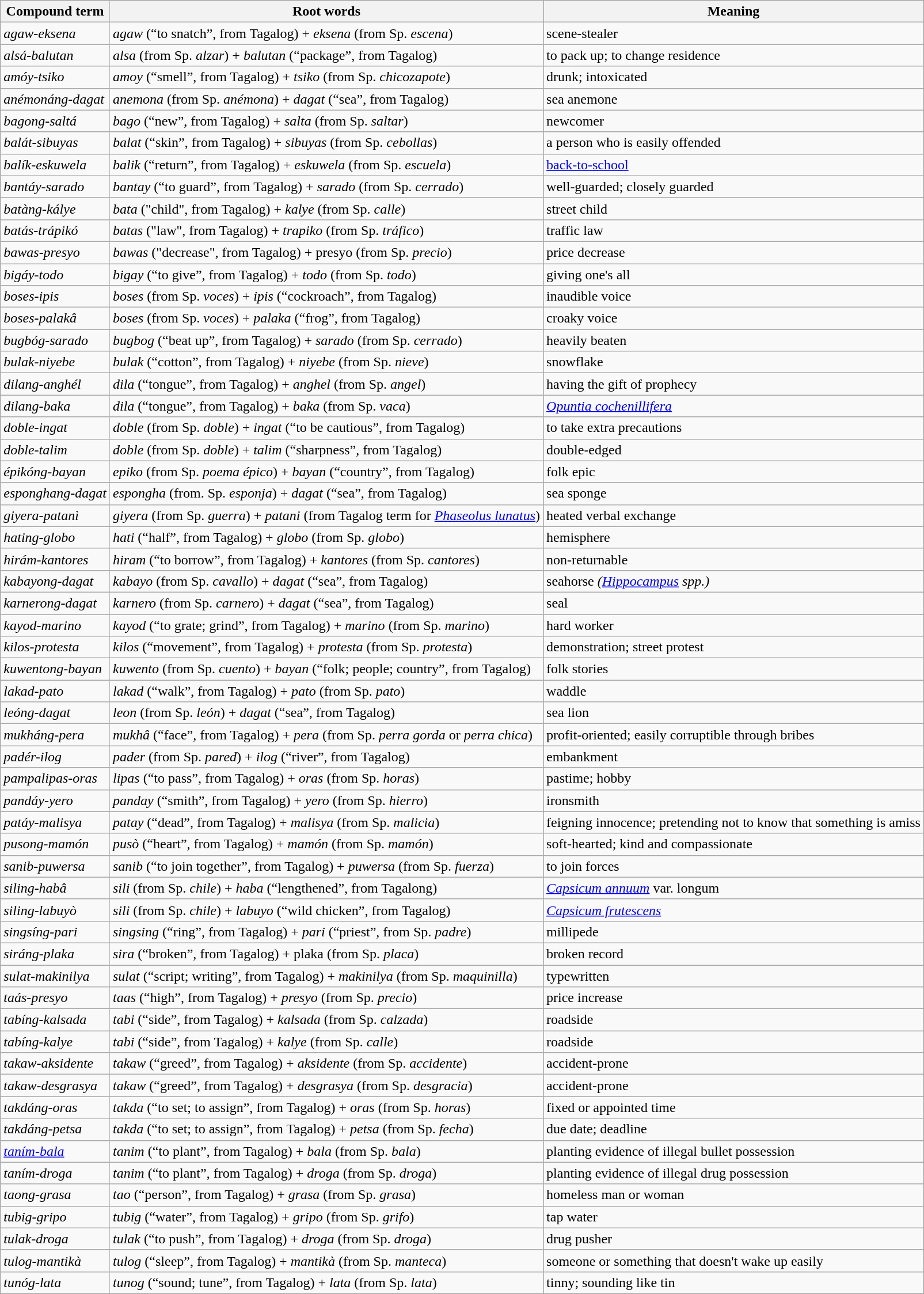<table class="wikitable sortable">
<tr>
<th>Compound term</th>
<th>Root words</th>
<th>Meaning</th>
</tr>
<tr>
<td><em>agaw-eksena</em></td>
<td><em>agaw</em> (“to snatch”, from Tagalog) + <em>eksena</em> (from Sp. <em>escena</em>)</td>
<td>scene-stealer</td>
</tr>
<tr>
<td><em>alsá-balutan</em></td>
<td><em>alsa</em> (from Sp. <em>alzar</em>) + <em>balutan</em> (“package”, from Tagalog)</td>
<td>to pack up; to change residence</td>
</tr>
<tr>
<td><em>amóy-tsiko</em></td>
<td><em>amoy</em> (“smell”, from Tagalog) + <em>tsiko</em> (from Sp. <em>chicozapote</em>)</td>
<td>drunk; intoxicated</td>
</tr>
<tr>
<td><em>anémonáng-dagat</em></td>
<td><em>anemona</em> (from Sp. <em>anémona</em>) + <em>dagat</em> (“sea”, from Tagalog)</td>
<td>sea anemone</td>
</tr>
<tr>
<td><em>bagong-saltá</em></td>
<td><em>bago</em> (“new”, from Tagalog) + <em>salta</em> (from Sp. <em>saltar</em>)</td>
<td>newcomer</td>
</tr>
<tr>
<td><em>balát-sibuyas</em></td>
<td><em>balat</em> (“skin”, from Tagalog) + <em>sibuyas</em> (from Sp. <em>cebollas</em>)</td>
<td>a person who is easily offended</td>
</tr>
<tr>
<td><em>balík-eskuwela</em></td>
<td><em>balik</em> (“return”, from Tagalog) + <em>eskuwela</em> (from Sp. <em>escuela</em>)</td>
<td><a href='#'>back-to-school</a></td>
</tr>
<tr>
<td><em>bantáy-sarado</em></td>
<td><em>bantay</em> (“to guard”, from Tagalog) + <em>sarado</em> (from Sp. <em>cerrado</em>)</td>
<td>well-guarded; closely guarded</td>
</tr>
<tr>
<td><em>batàng-kálye</em></td>
<td><em>bata</em> ("child", from Tagalog) + <em>kalye</em> (from Sp. <em>calle</em>)</td>
<td>street child</td>
</tr>
<tr>
<td><em>batás-trápikó</em></td>
<td><em>batas</em> ("law", from Tagalog) + <em>trapiko</em> (from Sp. <em>tráfico</em>)</td>
<td>traffic law</td>
</tr>
<tr>
<td><em>bawas-presyo</em></td>
<td><em>bawas</em> ("decrease", from Tagalog) + presyo (from Sp. <em>precio</em>)</td>
<td>price decrease</td>
</tr>
<tr>
<td><em>bigáy-todo</em></td>
<td><em>bigay</em> (“to give”, from Tagalog) + <em>todo</em> (from Sp. <em>todo</em>)</td>
<td>giving one's all</td>
</tr>
<tr>
<td><em>boses-ipis</em></td>
<td><em>boses</em> (from Sp. <em>voces</em>) + <em>ipis</em> (“cockroach”, from Tagalog)</td>
<td>inaudible voice</td>
</tr>
<tr>
<td><em>boses-palakâ</em></td>
<td><em>boses</em> (from Sp. <em>voces</em>) + <em>palaka</em> (“frog”, from Tagalog)</td>
<td>croaky voice</td>
</tr>
<tr>
<td><em>bugbóg-sarado</em></td>
<td><em>bugbog</em> (“beat up”, from Tagalog) + <em>sarado</em> (from Sp. <em>cerrado</em>)</td>
<td>heavily beaten</td>
</tr>
<tr>
<td><em>bulak-niyebe</em></td>
<td><em>bulak</em> (“cotton”, from Tagalog) + <em>niyebe</em> (from Sp. <em>nieve</em>)</td>
<td>snowflake</td>
</tr>
<tr>
<td><em>dilang-anghél</em></td>
<td><em>dila</em> (“tongue”, from Tagalog) + <em>anghel</em> (from Sp. <em>angel</em>)</td>
<td>having the gift of prophecy</td>
</tr>
<tr>
<td><em>dilang-baka</em></td>
<td><em>dila</em> (“tongue”, from Tagalog) + <em>baka</em> (from Sp. <em>vaca</em>)</td>
<td><em><a href='#'>Opuntia cochenillifera</a></em></td>
</tr>
<tr>
<td><em>doble-ingat</em></td>
<td><em>doble</em> (from Sp. <em>doble</em>) + <em>ingat</em> (“to be cautious”, from Tagalog)</td>
<td>to take extra precautions</td>
</tr>
<tr>
<td><em>doble-talim</em></td>
<td><em>doble</em> (from Sp. <em>doble</em>) + <em>talim</em> (“sharpness”, from Tagalog)</td>
<td>double-edged</td>
</tr>
<tr>
<td><em>épikóng-bayan</em></td>
<td><em>epiko</em> (from Sp. <em>poema épico</em>) + <em>bayan</em> (“country”, from Tagalog)</td>
<td>folk epic</td>
</tr>
<tr>
<td><em>esponghang-dagat</em></td>
<td><em>espongha</em> (from. Sp. <em>esponja</em>) + <em>dagat</em> (“sea”, from Tagalog)</td>
<td>sea sponge</td>
</tr>
<tr>
<td><em>giyera-patanì</em></td>
<td><em>giyera</em> (from Sp. <em>guerra</em>) + <em>patani</em> (from Tagalog term for <em><a href='#'>Phaseolus lunatus</a></em>)</td>
<td>heated verbal exchange</td>
</tr>
<tr>
<td><em>hating-globo</em></td>
<td><em>hati</em> (“half”, from Tagalog) + <em>globo</em> (from Sp. <em>globo</em>)</td>
<td>hemisphere</td>
</tr>
<tr>
<td><em>hirám-kantores</em></td>
<td><em>hiram</em> (“to borrow”, from Tagalog) + <em>kantores</em> (from Sp. <em>cantores</em>)</td>
<td>non-returnable</td>
</tr>
<tr>
<td><em>kabayong-dagat</em></td>
<td><em>kabayo</em> (from Sp. <em>cavallo</em>) + <em>dagat</em> (“sea”, from Tagalog)</td>
<td>seahorse <em>(<a href='#'>Hippocampus</a> spp.)</em></td>
</tr>
<tr>
<td><em>karnerong-dagat</em></td>
<td><em>karnero</em> (from Sp. <em>carnero</em>) + <em>dagat</em> (“sea”, from Tagalog)</td>
<td>seal</td>
</tr>
<tr>
<td><em>kayod-marino</em></td>
<td><em>kayod</em> (“to grate; grind”, from Tagalog) + <em>marino</em> (from Sp. <em>marino</em>)</td>
<td>hard worker</td>
</tr>
<tr>
<td><em>kilos-protesta</em></td>
<td><em>kilos</em> (“movement”, from Tagalog) + <em>protesta</em> (from Sp. <em>protesta</em>)</td>
<td>demonstration; street protest</td>
</tr>
<tr>
<td><em>kuwentong-bayan</em></td>
<td><em>kuwento</em> (from Sp. <em>cuento</em>) + <em>bayan</em> (“folk; people; country”, from Tagalog)</td>
<td>folk stories</td>
</tr>
<tr>
<td><em>lakad-pato</em></td>
<td><em>lakad</em> (“walk”, from Tagalog) + <em>pato</em> (from Sp. <em>pato</em>)</td>
<td>waddle</td>
</tr>
<tr>
<td><em>leóng-dagat</em></td>
<td><em>leon</em> (from Sp. <em>león</em>) + <em>dagat</em> (“sea”, from Tagalog)</td>
<td>sea lion</td>
</tr>
<tr>
<td><em>mukháng-pera</em></td>
<td><em>mukhâ</em> (“face”, from Tagalog) + <em>pera</em> (from Sp. <em>perra gorda</em> or <em>perra chica</em>)</td>
<td>profit-oriented; easily corruptible through bribes</td>
</tr>
<tr>
<td><em>padér-ilog</em></td>
<td><em>pader</em> (from Sp. <em>pared</em>) + <em>ilog</em> (“river”, from Tagalog)</td>
<td>embankment</td>
</tr>
<tr>
<td><em>pampalipas-oras</em></td>
<td><em>lipas</em> (“to pass”, from Tagalog) + <em>oras</em> (from Sp. <em>horas</em>)</td>
<td>pastime; hobby</td>
</tr>
<tr>
<td><em>pandáy-yero</em></td>
<td><em>panday</em> (“smith”, from Tagalog) + <em>yero</em> (from Sp. <em>hierro</em>)</td>
<td>ironsmith</td>
</tr>
<tr>
<td><em>patáy-malisya</em></td>
<td><em>patay</em> (“dead”, from Tagalog) + <em>malisya</em> (from Sp. <em>malicia</em>)</td>
<td>feigning innocence; pretending not to know that something is amiss</td>
</tr>
<tr>
<td><em>pusong-mamón</em></td>
<td><em>pusò</em> (“heart”, from Tagalog) + <em>mamón</em> (from Sp. <em>mamón</em>)</td>
<td>soft-hearted; kind and compassionate</td>
</tr>
<tr>
<td><em>sanib-puwersa</em></td>
<td><em>sanib</em> (“to join together”, from Tagalog) + <em>puwersa</em> (from Sp. <em>fuerza</em>)</td>
<td>to join forces</td>
</tr>
<tr>
<td><em>siling-habâ</em></td>
<td><em>sili</em> (from Sp. <em>chile</em>) + <em>haba</em> (“lengthened”, from Tagalong)</td>
<td><em><a href='#'>Capsicum annuum</a></em> var. longum</td>
</tr>
<tr>
<td><em>siling-labuyò</em></td>
<td><em>sili</em> (from Sp. <em>chile</em>) + <em>labuyo</em> (“wild chicken”, from Tagalog)</td>
<td><em><a href='#'>Capsicum frutescens</a></em></td>
</tr>
<tr>
<td><em>singsíng-pari</em></td>
<td><em>singsing</em> (“ring”, from Tagalog) + <em>pari</em> (“priest”, from Sp. <em>padre</em>)</td>
<td>millipede</td>
</tr>
<tr>
<td><em>siráng-plaka</em></td>
<td><em>sira</em> (“broken”, from Tagalog) + plaka (from Sp. <em>placa</em>)</td>
<td>broken record</td>
</tr>
<tr>
<td><em>sulat-makinilya</em></td>
<td><em>sulat</em> (“script; writing”, from Tagalog) + <em>makinilya</em> (from Sp. <em>maquinilla</em>)</td>
<td>typewritten</td>
</tr>
<tr>
<td><em>taás-presyo</em></td>
<td><em>taas</em> (“high”, from Tagalog) + <em>presyo</em> (from Sp. <em>precio</em>)</td>
<td>price increase</td>
</tr>
<tr>
<td><em>tabíng-kalsada</em></td>
<td><em>tabi</em> (“side”, from Tagalog) + <em>kalsada</em> (from Sp. <em>calzada</em>)</td>
<td>roadside</td>
</tr>
<tr>
<td><em>tabíng-kalye</em></td>
<td><em>tabi</em> (“side”, from Tagalog) + <em>kalye</em> (from Sp. <em>calle</em>)</td>
<td>roadside</td>
</tr>
<tr>
<td><em>takaw-aksidente</em></td>
<td><em>takaw</em> (“greed”, from Tagalog) + <em>aksidente</em> (from Sp. <em>accidente</em>)</td>
<td>accident-prone</td>
</tr>
<tr>
<td><em>takaw-desgrasya</em></td>
<td><em>takaw</em> (“greed”, from Tagalog) + <em>desgrasya</em> (from Sp. <em>desgracia</em>)</td>
<td>accident-prone</td>
</tr>
<tr>
<td><em>takdáng-oras</em></td>
<td><em>takda</em> (“to set; to assign”, from Tagalog) + <em>oras</em> (from Sp. <em>horas</em>)</td>
<td>fixed or appointed time</td>
</tr>
<tr>
<td><em>takdáng-petsa</em></td>
<td><em>takda</em> (“to set; to assign”, from Tagalog) + <em>petsa</em> (from Sp. <em>fecha</em>)</td>
<td>due date; deadline</td>
</tr>
<tr>
<td><em><a href='#'>taním-bala</a></em></td>
<td><em>tanim</em> (“to plant”, from Tagalog) + <em>bala</em> (from Sp. <em>bala</em>)</td>
<td>planting evidence of illegal bullet possession</td>
</tr>
<tr>
<td><em>taním-droga</em></td>
<td><em>tanim</em> (“to plant”, from Tagalog) + <em>droga</em> (from Sp. <em>droga</em>)</td>
<td>planting evidence of illegal drug possession</td>
</tr>
<tr>
<td><em>taong-grasa</em></td>
<td><em>tao</em> (“person”, from Tagalog) + <em>grasa</em> (from Sp. <em>grasa</em>)</td>
<td>homeless man or woman</td>
</tr>
<tr>
<td><em>tubig-gripo</em></td>
<td><em>tubig</em> (“water”, from Tagalog) + <em>gripo</em> (from Sp. <em>grifo</em>)</td>
<td>tap water</td>
</tr>
<tr>
<td><em>tulak-droga</em></td>
<td><em>tulak</em> (“to push”, from Tagalog) + <em>droga</em> (from Sp. <em>droga</em>)</td>
<td>drug pusher</td>
</tr>
<tr>
<td><em>tulog-mantikà</em></td>
<td><em>tulog</em> (“sleep”, from Tagalog) + <em>mantikà</em> (from Sp. <em>manteca</em>)</td>
<td>someone or something that doesn't wake up easily</td>
</tr>
<tr>
<td><em>tunóg-lata</em></td>
<td><em>tunog</em> (“sound; tune”, from Tagalog) + <em>lata</em> (from Sp. <em>lata</em>)</td>
<td>tinny; sounding like tin</td>
</tr>
</table>
